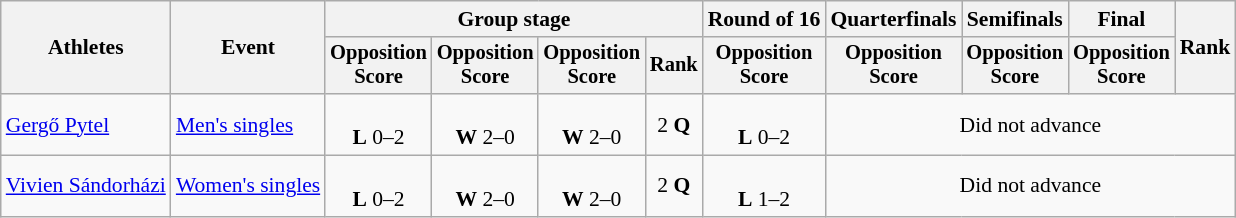<table class="wikitable" style="font-size:90%">
<tr>
<th rowspan="2">Athletes</th>
<th rowspan="2">Event</th>
<th colspan="4">Group stage</th>
<th>Round of 16</th>
<th>Quarterfinals</th>
<th>Semifinals</th>
<th>Final</th>
<th rowspan="2">Rank</th>
</tr>
<tr style="font-size:95%">
<th>Opposition<br>Score</th>
<th>Opposition<br>Score</th>
<th>Opposition<br>Score</th>
<th>Rank</th>
<th>Opposition<br>Score</th>
<th>Opposition<br>Score</th>
<th>Opposition<br>Score</th>
<th>Opposition<br>Score</th>
</tr>
<tr align="center">
<td align="left"><a href='#'>Gergő Pytel</a></td>
<td align="left"><a href='#'>Men's singles</a></td>
<td><br><strong>L</strong> 0–2</td>
<td><br><strong>W</strong> 2–0</td>
<td><br><strong>W</strong> 2–0</td>
<td>2 <strong>Q</strong></td>
<td><br><strong>L</strong> 0–2</td>
<td colspan=4>Did not advance</td>
</tr>
<tr align="center">
<td align="left"><a href='#'>Vivien Sándorházi</a></td>
<td align="left"><a href='#'>Women's singles</a></td>
<td><br><strong>L</strong> 0–2</td>
<td><br><strong>W</strong> 2–0</td>
<td><br><strong>W</strong> 2–0</td>
<td>2 <strong>Q</strong></td>
<td><br><strong>L</strong> 1–2</td>
<td colspan=4>Did not advance</td>
</tr>
</table>
